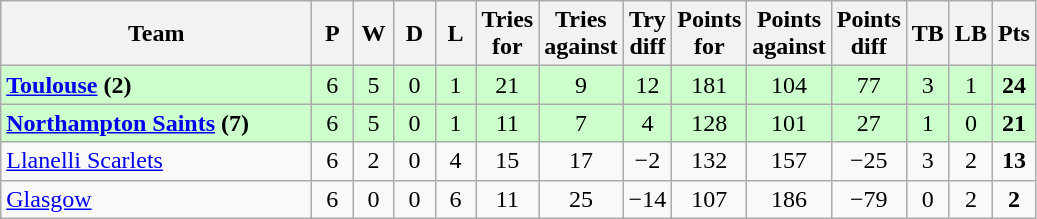<table class="wikitable" style="text-align: center;">
<tr>
<th width="200">Team</th>
<th width="20">P</th>
<th width="20">W</th>
<th width="20">D</th>
<th width="20">L</th>
<th width="20">Tries for</th>
<th width="20">Tries against</th>
<th width="20">Try diff</th>
<th width="20">Points for</th>
<th width="20">Points against</th>
<th width="25">Points diff</th>
<th width="20">TB</th>
<th width="20">LB</th>
<th width="20">Pts</th>
</tr>
<tr bgcolor=#ccffcc>
<td align=left> <strong><a href='#'>Toulouse</a> (2)</strong></td>
<td>6</td>
<td>5</td>
<td>0</td>
<td>1</td>
<td>21</td>
<td>9</td>
<td>12</td>
<td>181</td>
<td>104</td>
<td>77</td>
<td>3</td>
<td>1</td>
<td><strong>24</strong></td>
</tr>
<tr bgcolor=#ccffcc>
<td align=left> <strong><a href='#'>Northampton Saints</a> (7)</strong></td>
<td>6</td>
<td>5</td>
<td>0</td>
<td>1</td>
<td>11</td>
<td>7</td>
<td>4</td>
<td>128</td>
<td>101</td>
<td>27</td>
<td>1</td>
<td>0</td>
<td><strong>21</strong></td>
</tr>
<tr>
<td align=left> <a href='#'>Llanelli Scarlets</a></td>
<td>6</td>
<td>2</td>
<td>0</td>
<td>4</td>
<td>15</td>
<td>17</td>
<td>−2</td>
<td>132</td>
<td>157</td>
<td>−25</td>
<td>3</td>
<td>2</td>
<td><strong>13</strong></td>
</tr>
<tr>
<td align=left> <a href='#'>Glasgow</a></td>
<td>6</td>
<td>0</td>
<td>0</td>
<td>6</td>
<td>11</td>
<td>25</td>
<td>−14</td>
<td>107</td>
<td>186</td>
<td>−79</td>
<td>0</td>
<td>2</td>
<td><strong>2</strong></td>
</tr>
</table>
